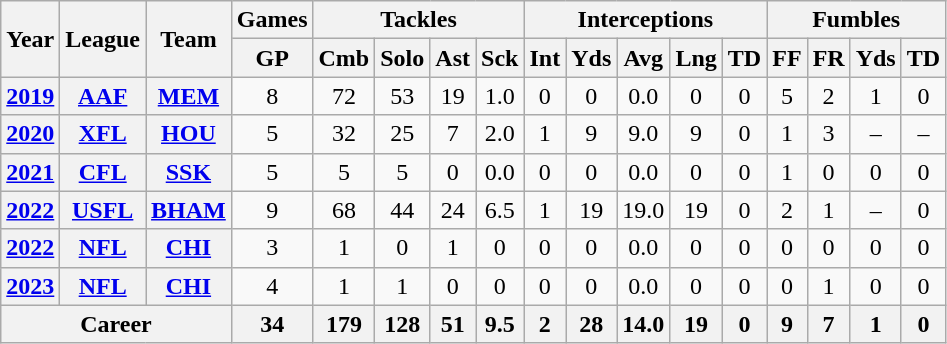<table class="wikitable sortable" style="text-align:center;">
<tr>
<th rowspan="2">Year</th>
<th rowspan="2">League</th>
<th rowspan="2">Team</th>
<th colspan="1">Games</th>
<th colspan="4">Tackles</th>
<th colspan="5">Interceptions</th>
<th colspan="4">Fumbles</th>
</tr>
<tr>
<th>GP</th>
<th>Cmb</th>
<th>Solo</th>
<th>Ast</th>
<th>Sck</th>
<th>Int</th>
<th>Yds</th>
<th>Avg</th>
<th>Lng</th>
<th>TD</th>
<th>FF</th>
<th>FR</th>
<th>Yds</th>
<th>TD</th>
</tr>
<tr>
<th><a href='#'>2019</a></th>
<th><a href='#'>AAF</a></th>
<th><a href='#'>MEM</a></th>
<td>8</td>
<td>72</td>
<td>53</td>
<td>19</td>
<td>1.0</td>
<td>0</td>
<td>0</td>
<td>0.0</td>
<td>0</td>
<td>0</td>
<td>5</td>
<td>2</td>
<td>1</td>
<td>0</td>
</tr>
<tr>
<th><a href='#'>2020</a></th>
<th><a href='#'>XFL</a></th>
<th><a href='#'>HOU</a></th>
<td>5</td>
<td>32</td>
<td>25</td>
<td>7</td>
<td>2.0</td>
<td>1</td>
<td>9</td>
<td>9.0</td>
<td>9</td>
<td>0</td>
<td>1</td>
<td>3</td>
<td>–</td>
<td>–</td>
</tr>
<tr>
<th><a href='#'>2021</a></th>
<th><a href='#'>CFL</a></th>
<th><a href='#'>SSK</a></th>
<td>5</td>
<td>5</td>
<td>5</td>
<td>0</td>
<td>0.0</td>
<td>0</td>
<td>0</td>
<td>0.0</td>
<td>0</td>
<td>0</td>
<td>1</td>
<td>0</td>
<td>0</td>
<td>0</td>
</tr>
<tr>
<th><a href='#'>2022</a></th>
<th><a href='#'>USFL</a></th>
<th><a href='#'>BHAM</a></th>
<td>9</td>
<td>68</td>
<td>44</td>
<td>24</td>
<td>6.5</td>
<td>1</td>
<td>19</td>
<td>19.0</td>
<td>19</td>
<td>0</td>
<td>2</td>
<td>1</td>
<td>–</td>
<td>0</td>
</tr>
<tr>
<th><a href='#'>2022</a></th>
<th><a href='#'>NFL</a></th>
<th><a href='#'>CHI</a></th>
<td>3</td>
<td>1</td>
<td>0</td>
<td>1</td>
<td>0</td>
<td>0</td>
<td>0</td>
<td>0.0</td>
<td>0</td>
<td>0</td>
<td>0</td>
<td>0</td>
<td>0</td>
<td>0</td>
</tr>
<tr>
<th><a href='#'>2023</a></th>
<th><a href='#'>NFL</a></th>
<th><a href='#'>CHI</a></th>
<td>4</td>
<td>1</td>
<td>1</td>
<td>0</td>
<td>0</td>
<td>0</td>
<td>0</td>
<td>0.0</td>
<td>0</td>
<td>0</td>
<td>0</td>
<td>1</td>
<td>0</td>
<td>0</td>
</tr>
<tr>
<th colspan="3">Career</th>
<th>34</th>
<th>179</th>
<th>128</th>
<th>51</th>
<th>9.5</th>
<th>2</th>
<th>28</th>
<th>14.0</th>
<th>19</th>
<th>0</th>
<th>9</th>
<th>7</th>
<th>1</th>
<th>0</th>
</tr>
</table>
